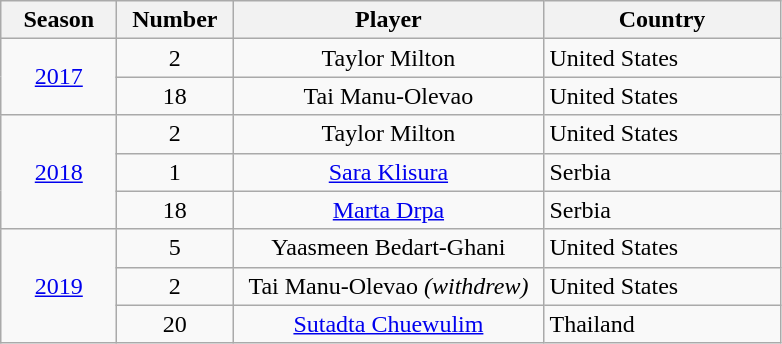<table class="wikitable" style="text-align:center;">
<tr>
<th style="width:70px;">Season</th>
<th style="width:70px;">Number</th>
<th style="width:200px;">Player</th>
<th style="width:150px;">Country</th>
</tr>
<tr>
<td rowspan="2"><a href='#'>2017</a></td>
<td>2</td>
<td>Taylor Milton</td>
<td align=left> United States</td>
</tr>
<tr>
<td>18</td>
<td>Tai Manu-Olevao</td>
<td align=left> United States</td>
</tr>
<tr>
<td rowspan="3"><a href='#'>2018</a></td>
<td>2</td>
<td>Taylor Milton</td>
<td align=left> United States</td>
</tr>
<tr>
<td>1</td>
<td><a href='#'>Sara Klisura</a></td>
<td align=left> Serbia</td>
</tr>
<tr>
<td>18</td>
<td><a href='#'>Marta Drpa</a></td>
<td align=left> Serbia</td>
</tr>
<tr>
<td rowspan="3"><a href='#'>2019</a></td>
<td>5</td>
<td>Yaasmeen Bedart-Ghani</td>
<td align=left> United States</td>
</tr>
<tr>
<td>2</td>
<td>Tai Manu-Olevao <em>(withdrew)</em></td>
<td align=left> United States</td>
</tr>
<tr>
<td>20</td>
<td><a href='#'>Sutadta Chuewulim</a></td>
<td align=left> Thailand</td>
</tr>
</table>
